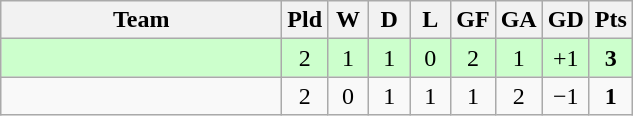<table class="wikitable" style="text-align:center;">
<tr>
<th width=180>Team</th>
<th width=20>Pld</th>
<th width=20>W</th>
<th width=20>D</th>
<th width=20>L</th>
<th width=20>GF</th>
<th width=20>GA</th>
<th width=20>GD</th>
<th width=20>Pts</th>
</tr>
<tr bgcolor="ccffcc">
<td align="left"></td>
<td>2</td>
<td>1</td>
<td>1</td>
<td>0</td>
<td>2</td>
<td>1</td>
<td>+1</td>
<td><strong>3</strong></td>
</tr>
<tr>
<td align="left"></td>
<td>2</td>
<td>0</td>
<td>1</td>
<td>1</td>
<td>1</td>
<td>2</td>
<td>−1</td>
<td><strong>1</strong></td>
</tr>
</table>
